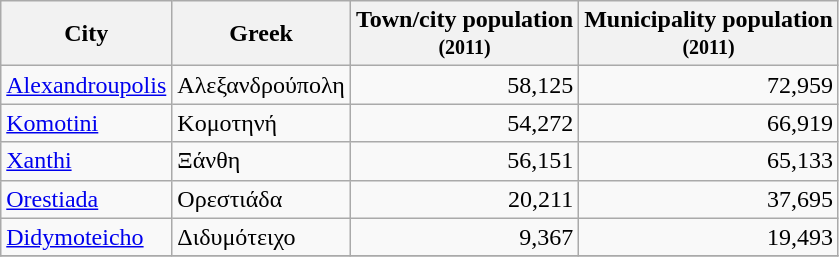<table class="wikitable sortable">
<tr class="hintergrundfarbe8">
<th>City</th>
<th>Greek</th>
<th>Town/city population<br><small>(2011)</small></th>
<th>Municipality population<br><small>(2011)</small></th>
</tr>
<tr>
<td><a href='#'>Alexandroupolis</a></td>
<td>Αλεξανδρούπολη</td>
<td align="right">58,125</td>
<td align="right">72,959</td>
</tr>
<tr>
<td><a href='#'>Komotini</a></td>
<td>Κομοτηνή</td>
<td align="right">54,272</td>
<td align="right">66,919</td>
</tr>
<tr>
<td><a href='#'>Xanthi</a></td>
<td>Ξάνθη</td>
<td align="right">56,151</td>
<td align="right">65,133</td>
</tr>
<tr>
<td><a href='#'>Orestiada</a></td>
<td>Ορεστιάδα</td>
<td align="right">20,211</td>
<td align="right">37,695</td>
</tr>
<tr>
<td><a href='#'>Didymoteicho</a></td>
<td>Διδυμότειχο</td>
<td align="right">9,367</td>
<td align="right">19,493</td>
</tr>
<tr>
</tr>
</table>
